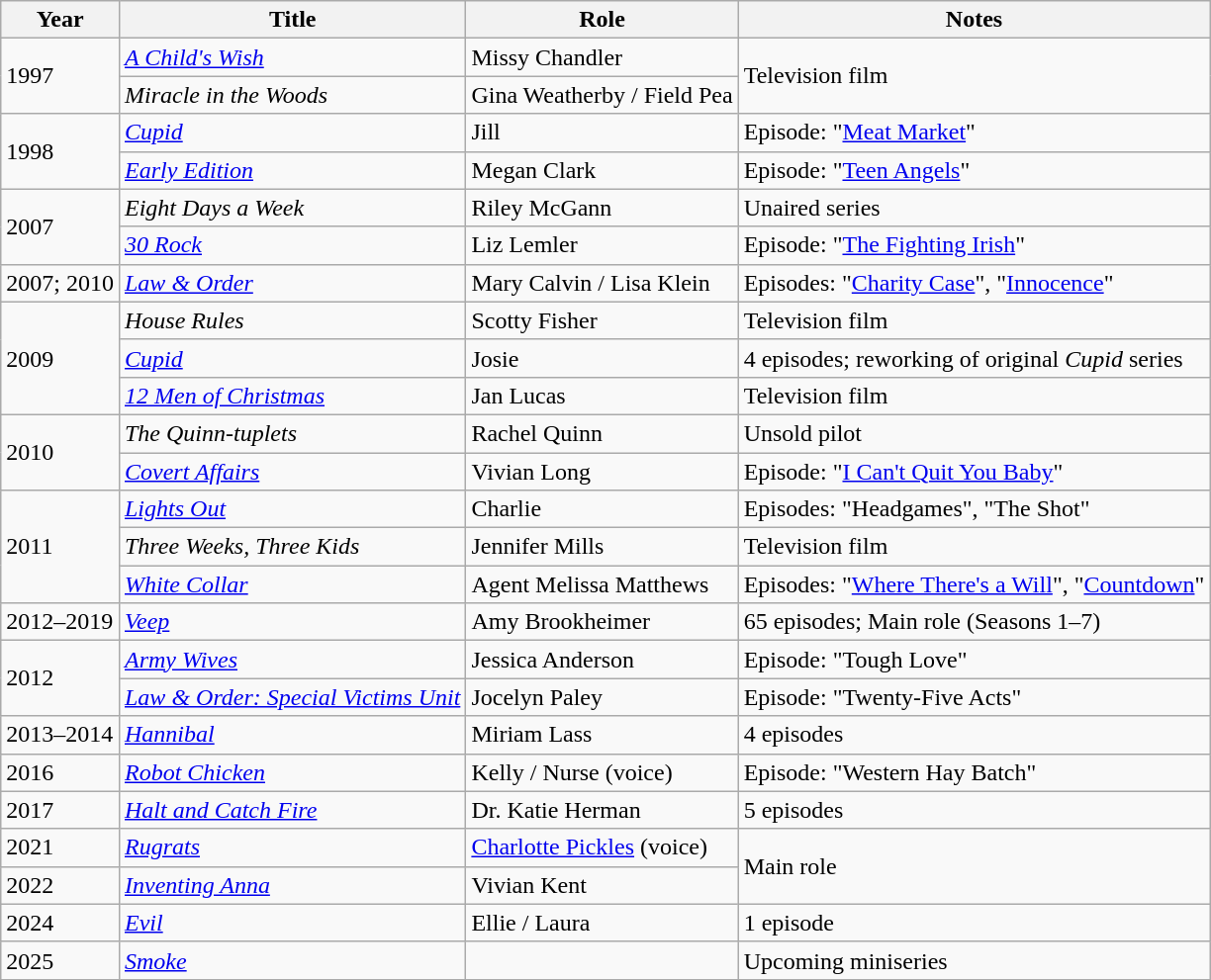<table class="wikitable sortable">
<tr>
<th>Year</th>
<th>Title</th>
<th>Role</th>
<th class="unsortable">Notes</th>
</tr>
<tr>
<td rowspan="2">1997</td>
<td><em><a href='#'>A Child's Wish</a></em></td>
<td>Missy Chandler</td>
<td rowspan="2">Television film</td>
</tr>
<tr>
<td><em>Miracle in the Woods</em></td>
<td>Gina Weatherby / Field Pea</td>
</tr>
<tr>
<td rowspan="2">1998</td>
<td><em><a href='#'>Cupid</a></em></td>
<td>Jill</td>
<td>Episode: "<a href='#'>Meat Market</a>"</td>
</tr>
<tr>
<td><em><a href='#'>Early Edition</a></em></td>
<td>Megan Clark</td>
<td>Episode: "<a href='#'>Teen Angels</a>"</td>
</tr>
<tr>
<td rowspan="2">2007</td>
<td><em>Eight Days a Week</em></td>
<td>Riley McGann</td>
<td>Unaired series</td>
</tr>
<tr>
<td><em><a href='#'>30 Rock</a></em></td>
<td>Liz Lemler</td>
<td>Episode: "<a href='#'>The Fighting Irish</a>"</td>
</tr>
<tr>
<td>2007; 2010</td>
<td><em><a href='#'>Law & Order</a></em></td>
<td>Mary Calvin / Lisa Klein</td>
<td>Episodes: "<a href='#'>Charity Case</a>", "<a href='#'>Innocence</a>"</td>
</tr>
<tr>
<td rowspan="3">2009</td>
<td><em>House Rules</em></td>
<td>Scotty Fisher</td>
<td>Television film</td>
</tr>
<tr>
<td><em><a href='#'>Cupid</a></em></td>
<td>Josie</td>
<td>4 episodes; reworking of original <em>Cupid</em> series</td>
</tr>
<tr>
<td><em><a href='#'>12 Men of Christmas</a></em></td>
<td>Jan Lucas</td>
<td>Television film</td>
</tr>
<tr>
<td rowspan="2">2010</td>
<td><em>The Quinn-tuplets</em></td>
<td>Rachel Quinn</td>
<td>Unsold pilot</td>
</tr>
<tr>
<td><em><a href='#'>Covert Affairs</a></em></td>
<td>Vivian Long</td>
<td>Episode: "<a href='#'>I Can't Quit You Baby</a>"</td>
</tr>
<tr>
<td rowspan="3">2011</td>
<td><em><a href='#'>Lights Out</a></em></td>
<td>Charlie</td>
<td>Episodes: "Headgames", "The Shot"</td>
</tr>
<tr>
<td><em>Three Weeks, Three Kids</em></td>
<td>Jennifer Mills</td>
<td>Television film</td>
</tr>
<tr>
<td><em><a href='#'>White Collar</a></em></td>
<td>Agent Melissa Matthews</td>
<td>Episodes: "<a href='#'>Where There's a Will</a>", "<a href='#'>Countdown</a>"</td>
</tr>
<tr>
<td>2012–2019</td>
<td><em><a href='#'>Veep</a></em></td>
<td>Amy Brookheimer</td>
<td>65 episodes; Main role (Seasons 1–7)</td>
</tr>
<tr>
<td rowspan="2">2012</td>
<td><em><a href='#'>Army Wives</a></em></td>
<td>Jessica Anderson</td>
<td>Episode: "Tough Love"</td>
</tr>
<tr>
<td><em><a href='#'>Law & Order: Special Victims Unit</a></em></td>
<td>Jocelyn Paley</td>
<td>Episode: "Twenty-Five Acts"</td>
</tr>
<tr>
<td>2013–2014</td>
<td><em><a href='#'>Hannibal</a></em></td>
<td>Miriam Lass</td>
<td>4 episodes</td>
</tr>
<tr>
<td>2016</td>
<td><em><a href='#'>Robot Chicken</a></em></td>
<td>Kelly / Nurse (voice)</td>
<td>Episode: "Western Hay Batch"</td>
</tr>
<tr>
<td>2017</td>
<td><em><a href='#'>Halt and Catch Fire</a></em></td>
<td>Dr. Katie Herman</td>
<td>5 episodes</td>
</tr>
<tr>
<td>2021</td>
<td><em><a href='#'>Rugrats</a></em></td>
<td><a href='#'>Charlotte Pickles</a> (voice)</td>
<td rowspan="2">Main role</td>
</tr>
<tr>
<td>2022</td>
<td><em><a href='#'>Inventing Anna</a></em></td>
<td>Vivian Kent</td>
</tr>
<tr>
<td>2024</td>
<td><em><a href='#'>Evil</a></em></td>
<td>Ellie / Laura</td>
<td>1 episode</td>
</tr>
<tr>
<td>2025</td>
<td><em><a href='#'>Smoke</a></em></td>
<td></td>
<td>Upcoming miniseries</td>
</tr>
</table>
